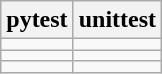<table class="wikitable">
<tr>
<th>pytest</th>
<th>unittest</th>
</tr>
<tr>
<td></td>
<td></td>
</tr>
<tr>
<td></td>
<td></td>
</tr>
<tr>
<td></td>
<td></td>
</tr>
</table>
